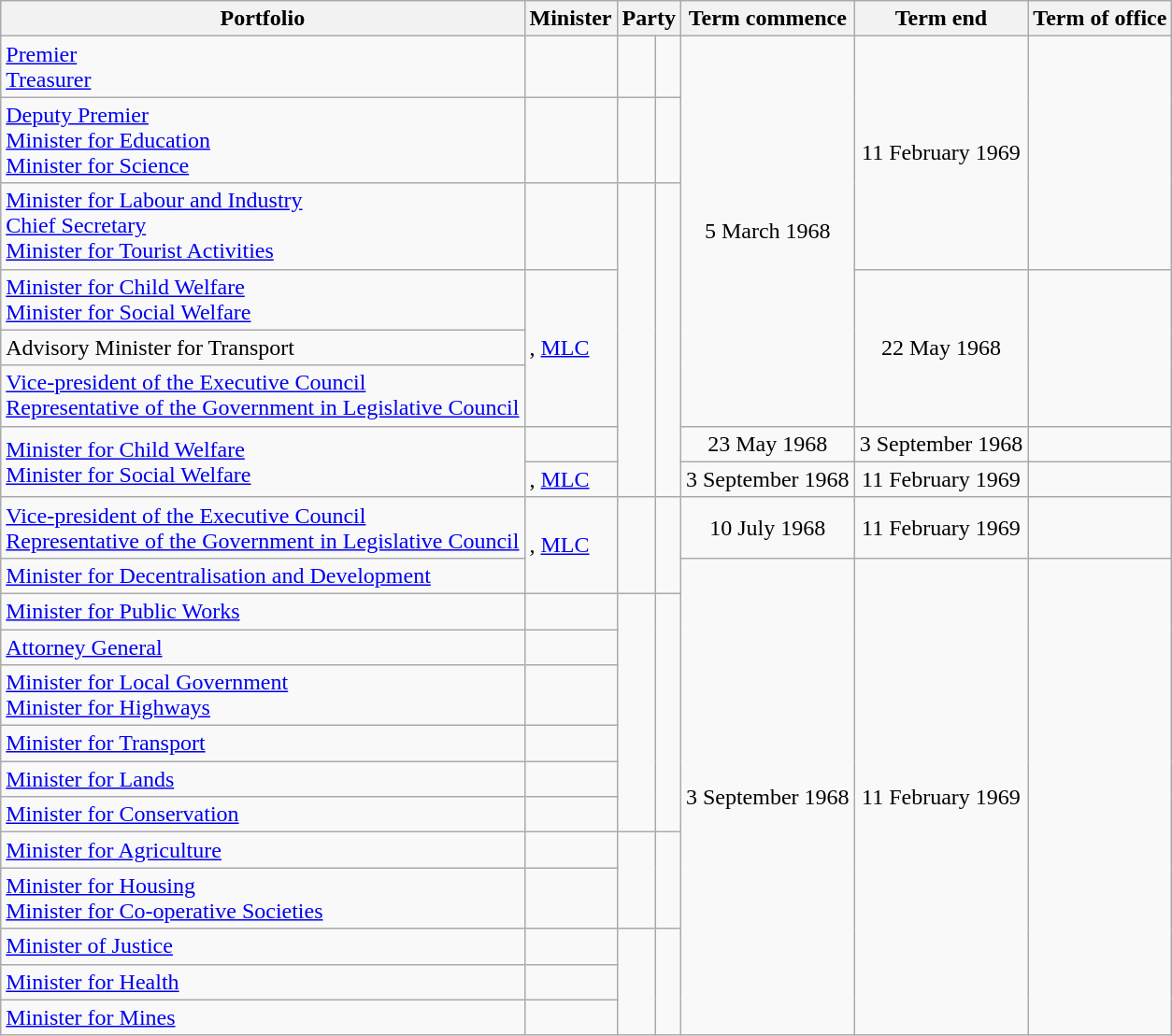<table class="wikitable sortable">
<tr>
<th>Portfolio</th>
<th>Minister</th>
<th colspan=2>Party</th>
<th>Term commence</th>
<th>Term end</th>
<th>Term of office</th>
</tr>
<tr>
<td><a href='#'>Premier</a><br><a href='#'>Treasurer</a></td>
<td></td>
<td> </td>
<td></td>
<td rowspan="6" align=center>5 March 1968</td>
<td rowspan=3 align=center>11 February 1969</td>
<td rowspan=3 align=right></td>
</tr>
<tr>
<td><a href='#'>Deputy Premier</a><br><a href='#'>Minister for Education</a><br><a href='#'>Minister for Science</a></td>
<td></td>
<td> </td>
<td></td>
</tr>
<tr>
<td><a href='#'>Minister for Labour and Industry</a><br><a href='#'>Chief Secretary</a><br><a href='#'>Minister for Tourist Activities</a></td>
<td></td>
<td rowspan="6" > </td>
<td rowspan="6"></td>
</tr>
<tr>
<td><a href='#'>Minister for Child Welfare</a><br><a href='#'>Minister for Social Welfare</a></td>
<td rowspan=3>, <a href='#'>MLC</a></td>
<td rowspan=3 align=center>22 May 1968</td>
<td rowspan=3 align=right></td>
</tr>
<tr>
<td>Advisory Minister for Transport</td>
</tr>
<tr>
<td><a href='#'>Vice-president of the Executive Council</a><br><a href='#'>Representative of the Government in Legislative Council</a></td>
</tr>
<tr>
<td rowspan="2"><a href='#'>Minister for Child Welfare</a><br><a href='#'>Minister for Social Welfare</a></td>
<td></td>
<td align=center>23 May 1968</td>
<td align=center>3 September 1968</td>
<td align=right></td>
</tr>
<tr>
<td>, <a href='#'>MLC</a></td>
<td align=center>3 September 1968</td>
<td align=center>11 February 1969</td>
<td align=right></td>
</tr>
<tr>
<td><a href='#'>Vice-president of the Executive Council</a><br><a href='#'>Representative of the Government in Legislative Council</a></td>
<td rowspan="2">, <a href='#'>MLC</a></td>
<td rowspan=2 > </td>
<td rowspan=2></td>
<td align=center>10 July 1968</td>
<td align=center>11 February 1969</td>
<td align=right></td>
</tr>
<tr>
<td><a href='#'>Minister for Decentralisation and Development</a></td>
<td rowspan=12 align=center>3 September 1968</td>
<td rowspan=12 align=center>11 February 1969</td>
<td rowspan=12 align=right></td>
</tr>
<tr>
<td><a href='#'>Minister for Public Works</a></td>
<td></td>
<td rowspan="6" > </td>
<td rowspan="6"></td>
</tr>
<tr>
<td><a href='#'>Attorney General</a></td>
<td></td>
</tr>
<tr>
<td><a href='#'>Minister for Local Government</a><br><a href='#'>Minister for Highways</a></td>
<td></td>
</tr>
<tr>
<td><a href='#'>Minister for Transport</a></td>
<td></td>
</tr>
<tr>
<td><a href='#'>Minister for Lands</a></td>
<td></td>
</tr>
<tr>
<td><a href='#'>Minister for Conservation</a></td>
<td></td>
</tr>
<tr>
<td><a href='#'>Minister for Agriculture</a></td>
<td></td>
<td rowspan="2" > </td>
<td rowspan="2"></td>
</tr>
<tr>
<td><a href='#'>Minister for Housing</a><br><a href='#'>Minister for Co-operative Societies</a></td>
<td></td>
</tr>
<tr>
<td><a href='#'>Minister of Justice</a></td>
<td></td>
<td rowspan="3" > </td>
<td rowspan="3"></td>
</tr>
<tr>
<td><a href='#'>Minister for Health</a></td>
<td></td>
</tr>
<tr>
<td><a href='#'>Minister for Mines</a></td>
<td></td>
</tr>
</table>
